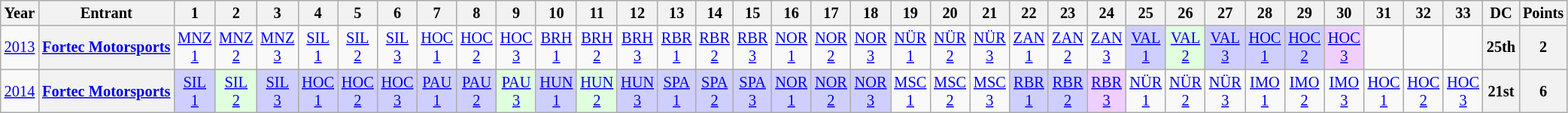<table class="wikitable" style="text-align:center; font-size:85%">
<tr>
<th>Year</th>
<th>Entrant</th>
<th>1</th>
<th>2</th>
<th>3</th>
<th>4</th>
<th>5</th>
<th>6</th>
<th>7</th>
<th>8</th>
<th>9</th>
<th>10</th>
<th>11</th>
<th>12</th>
<th>13</th>
<th>14</th>
<th>15</th>
<th>16</th>
<th>17</th>
<th>18</th>
<th>19</th>
<th>20</th>
<th>21</th>
<th>22</th>
<th>23</th>
<th>24</th>
<th>25</th>
<th>26</th>
<th>27</th>
<th>28</th>
<th>29</th>
<th>30</th>
<th>31</th>
<th>32</th>
<th>33</th>
<th>DC</th>
<th>Points</th>
</tr>
<tr>
<td><a href='#'>2013</a></td>
<th nowrap><a href='#'>Fortec Motorsports</a></th>
<td><a href='#'>MNZ<br>1</a></td>
<td><a href='#'>MNZ<br>2</a></td>
<td><a href='#'>MNZ<br>3</a></td>
<td><a href='#'>SIL<br>1</a></td>
<td><a href='#'>SIL<br>2</a></td>
<td><a href='#'>SIL<br>3</a></td>
<td><a href='#'>HOC<br>1</a></td>
<td><a href='#'>HOC<br>2</a></td>
<td><a href='#'>HOC<br>3</a></td>
<td><a href='#'>BRH<br>1</a></td>
<td><a href='#'>BRH<br>2</a></td>
<td><a href='#'>BRH<br>3</a></td>
<td><a href='#'>RBR<br>1</a></td>
<td><a href='#'>RBR<br>2</a></td>
<td><a href='#'>RBR<br>3</a></td>
<td><a href='#'>NOR<br>1</a></td>
<td><a href='#'>NOR<br>2</a></td>
<td><a href='#'>NOR<br>3</a></td>
<td><a href='#'>NÜR<br>1</a></td>
<td><a href='#'>NÜR<br>2</a></td>
<td><a href='#'>NÜR<br>3</a></td>
<td><a href='#'>ZAN<br>1</a></td>
<td><a href='#'>ZAN<br>2</a></td>
<td><a href='#'>ZAN<br>3</a></td>
<td style="background:#CFCFFF;"><a href='#'>VAL<br>1</a><br></td>
<td style="background:#DFFFDF;"><a href='#'>VAL<br>2</a><br></td>
<td style="background:#CFCFFF;"><a href='#'>VAL<br>3</a><br></td>
<td style="background:#CFCFFF;"><a href='#'>HOC<br>1</a><br></td>
<td style="background:#CFCFFF;"><a href='#'>HOC<br>2</a><br></td>
<td style="background:#EFCFFF;"><a href='#'>HOC<br>3</a><br></td>
<td></td>
<td></td>
<td></td>
<th>25th</th>
<th>2</th>
</tr>
<tr>
<td><a href='#'>2014</a></td>
<th nowrap><a href='#'>Fortec Motorsports</a></th>
<td style="background:#CFCFFF;"><a href='#'>SIL<br>1</a><br></td>
<td style="background:#DFFFDF;"><a href='#'>SIL<br>2</a><br></td>
<td style="background:#CFCFFF;"><a href='#'>SIL<br>3</a><br></td>
<td style="background:#CFCFFF;"><a href='#'>HOC<br>1</a><br></td>
<td style="background:#CFCFFF;"><a href='#'>HOC<br>2</a><br></td>
<td style="background:#CFCFFF;"><a href='#'>HOC<br>3</a><br></td>
<td style="background:#CFCFFF;"><a href='#'>PAU<br>1</a><br></td>
<td style="background:#CFCFFF;"><a href='#'>PAU<br>2</a><br></td>
<td style="background:#DFFFDF;"><a href='#'>PAU<br>3</a><br></td>
<td style="background:#CFCFFF;"><a href='#'>HUN<br>1</a><br></td>
<td style="background:#DFFFDF;"><a href='#'>HUN<br>2</a><br></td>
<td style="background:#CFCFFF;"><a href='#'>HUN<br>3</a><br></td>
<td style="background:#CFCFFF;"><a href='#'>SPA<br>1</a><br></td>
<td style="background:#CFCFFF;"><a href='#'>SPA<br>2</a><br></td>
<td style="background:#CFCFFF;"><a href='#'>SPA<br>3</a><br></td>
<td style="background:#CFCFFF;"><a href='#'>NOR<br>1</a><br></td>
<td style="background:#CFCFFF;"><a href='#'>NOR<br>2</a><br></td>
<td style="background:#CFCFFF;"><a href='#'>NOR<br>3</a><br></td>
<td><a href='#'>MSC<br>1</a></td>
<td><a href='#'>MSC<br>2</a></td>
<td><a href='#'>MSC<br>3</a></td>
<td style="background:#CFCFFF;"><a href='#'>RBR<br>1</a><br></td>
<td style="background:#CFCFFF;"><a href='#'>RBR<br>2</a><br></td>
<td style="background:#EFCFFF;"><a href='#'>RBR<br>3</a><br></td>
<td><a href='#'>NÜR<br>1</a></td>
<td><a href='#'>NÜR<br>2</a></td>
<td><a href='#'>NÜR<br>3</a></td>
<td><a href='#'>IMO<br>1</a></td>
<td><a href='#'>IMO<br>2</a></td>
<td><a href='#'>IMO<br>3</a></td>
<td><a href='#'>HOC<br>1</a></td>
<td><a href='#'>HOC<br>2</a></td>
<td><a href='#'>HOC<br>3</a></td>
<th>21st</th>
<th>6</th>
</tr>
</table>
